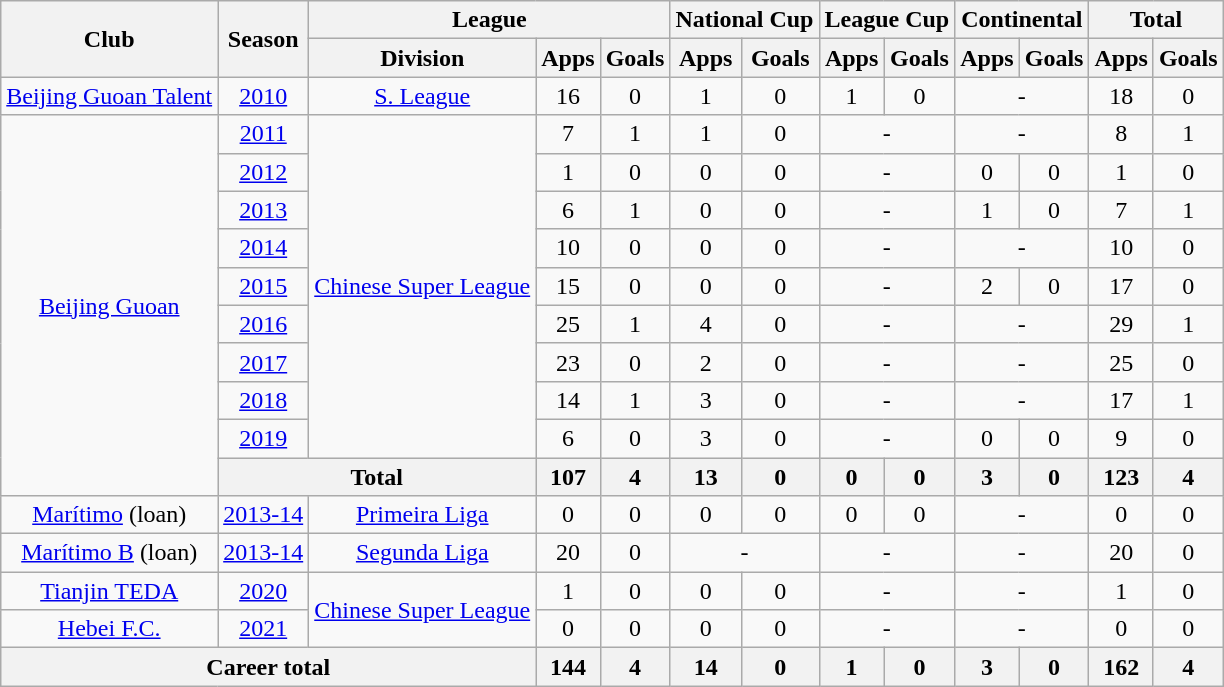<table class="wikitable" style="text-align: center">
<tr>
<th rowspan="2">Club</th>
<th rowspan="2">Season</th>
<th colspan="3">League</th>
<th colspan="2">National Cup</th>
<th colspan="2">League Cup</th>
<th colspan="2">Continental</th>
<th colspan="2">Total</th>
</tr>
<tr>
<th>Division</th>
<th>Apps</th>
<th>Goals</th>
<th>Apps</th>
<th>Goals</th>
<th>Apps</th>
<th>Goals</th>
<th>Apps</th>
<th>Goals</th>
<th>Apps</th>
<th>Goals</th>
</tr>
<tr>
<td><a href='#'>Beijing Guoan Talent</a></td>
<td><a href='#'>2010</a></td>
<td><a href='#'>S. League</a></td>
<td>16</td>
<td>0</td>
<td>1</td>
<td>0</td>
<td>1</td>
<td>0</td>
<td colspan="2">-</td>
<td>18</td>
<td>0</td>
</tr>
<tr>
<td rowspan=10><a href='#'>Beijing Guoan</a></td>
<td><a href='#'>2011</a></td>
<td rowspan=9><a href='#'>Chinese Super League</a></td>
<td>7</td>
<td>1</td>
<td>1</td>
<td>0</td>
<td colspan="2">-</td>
<td colspan="2">-</td>
<td>8</td>
<td>1</td>
</tr>
<tr>
<td><a href='#'>2012</a></td>
<td>1</td>
<td>0</td>
<td>0</td>
<td>0</td>
<td colspan="2">-</td>
<td>0</td>
<td>0</td>
<td>1</td>
<td>0</td>
</tr>
<tr>
<td><a href='#'>2013</a></td>
<td>6</td>
<td>1</td>
<td>0</td>
<td>0</td>
<td colspan="2">-</td>
<td>1</td>
<td>0</td>
<td>7</td>
<td>1</td>
</tr>
<tr>
<td><a href='#'>2014</a></td>
<td>10</td>
<td>0</td>
<td>0</td>
<td>0</td>
<td colspan="2">-</td>
<td colspan="2">-</td>
<td>10</td>
<td>0</td>
</tr>
<tr>
<td><a href='#'>2015</a></td>
<td>15</td>
<td>0</td>
<td>0</td>
<td>0</td>
<td colspan="2">-</td>
<td>2</td>
<td>0</td>
<td>17</td>
<td>0</td>
</tr>
<tr>
<td><a href='#'>2016</a></td>
<td>25</td>
<td>1</td>
<td>4</td>
<td>0</td>
<td colspan="2">-</td>
<td colspan="2">-</td>
<td>29</td>
<td>1</td>
</tr>
<tr>
<td><a href='#'>2017</a></td>
<td>23</td>
<td>0</td>
<td>2</td>
<td>0</td>
<td colspan="2">-</td>
<td colspan="2">-</td>
<td>25</td>
<td>0</td>
</tr>
<tr>
<td><a href='#'>2018</a></td>
<td>14</td>
<td>1</td>
<td>3</td>
<td>0</td>
<td colspan="2">-</td>
<td colspan="2">-</td>
<td>17</td>
<td>1</td>
</tr>
<tr>
<td><a href='#'>2019</a></td>
<td>6</td>
<td>0</td>
<td>3</td>
<td>0</td>
<td colspan="2">-</td>
<td>0</td>
<td>0</td>
<td>9</td>
<td>0</td>
</tr>
<tr>
<th colspan=2>Total</th>
<th>107</th>
<th>4</th>
<th>13</th>
<th>0</th>
<th>0</th>
<th>0</th>
<th>3</th>
<th>0</th>
<th>123</th>
<th>4</th>
</tr>
<tr>
<td><a href='#'>Marítimo</a> (loan)</td>
<td><a href='#'>2013-14</a></td>
<td><a href='#'>Primeira Liga</a></td>
<td>0</td>
<td>0</td>
<td>0</td>
<td>0</td>
<td>0</td>
<td>0</td>
<td colspan="2">-</td>
<td>0</td>
<td>0</td>
</tr>
<tr>
<td><a href='#'>Marítimo B</a> (loan)</td>
<td><a href='#'>2013-14</a></td>
<td><a href='#'>Segunda Liga</a></td>
<td>20</td>
<td>0</td>
<td colspan="2">-</td>
<td colspan="2">-</td>
<td colspan="2">-</td>
<td>20</td>
<td>0</td>
</tr>
<tr>
<td><a href='#'>Tianjin TEDA</a></td>
<td><a href='#'>2020</a></td>
<td rowspan=2><a href='#'>Chinese Super League</a></td>
<td>1</td>
<td>0</td>
<td>0</td>
<td>0</td>
<td colspan="2">-</td>
<td colspan="2">-</td>
<td>1</td>
<td>0</td>
</tr>
<tr>
<td><a href='#'>Hebei F.C.</a></td>
<td><a href='#'>2021</a></td>
<td>0</td>
<td>0</td>
<td>0</td>
<td>0</td>
<td colspan="2">-</td>
<td colspan="2">-</td>
<td>0</td>
<td>0</td>
</tr>
<tr>
<th colspan=3>Career total</th>
<th>144</th>
<th>4</th>
<th>14</th>
<th>0</th>
<th>1</th>
<th>0</th>
<th>3</th>
<th>0</th>
<th>162</th>
<th>4</th>
</tr>
</table>
